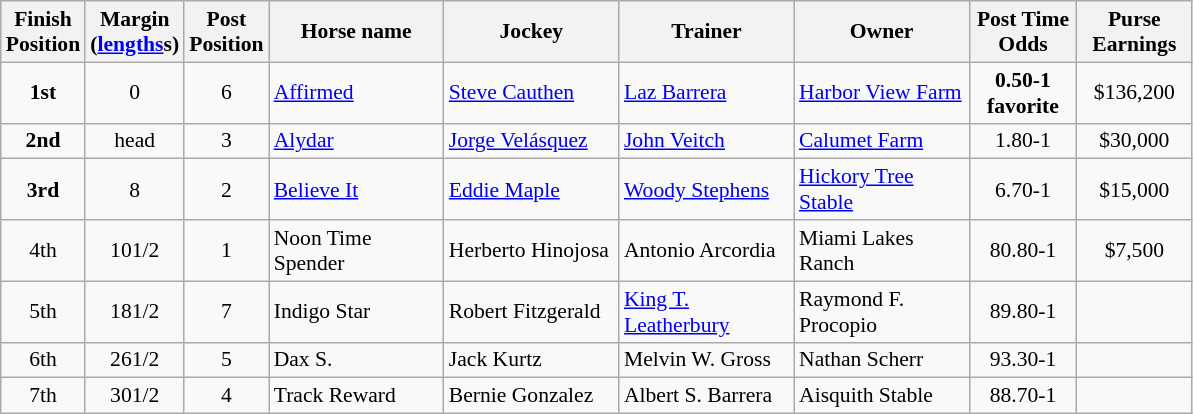<table class="wikitable sortable" | border="2" cellpadding="1" style="border-collapse: collapse; font-size:90%">
<tr>
<th width="45px">Finish <br> Position</th>
<th width="45px">Margin<br> <span>(<a href='#'>lengths</a>s)</span></th>
<th width="40px">Post <br> Position</th>
<th width="110px">Horse name</th>
<th width="110px">Jockey</th>
<th width="110px">Trainer</th>
<th width="110px">Owner</th>
<th width="65px">Post Time <br> Odds</th>
<th width="70px">Purse <br> Earnings</th>
</tr>
<tr>
<td align=center><strong>1<span>st</span></strong></td>
<td align=center>0</td>
<td align=center>6</td>
<td><a href='#'>Affirmed</a></td>
<td><a href='#'>Steve Cauthen</a></td>
<td><a href='#'>Laz Barrera</a></td>
<td><a href='#'>Harbor View Farm</a></td>
<td align=center><strong>0.50-1</strong> <br><strong><span>favorite</span></strong></td>
<td align=center>$136,200</td>
</tr>
<tr>
<td align=center><strong>2<span>nd</span></strong></td>
<td align=center><span>head</span></td>
<td align=center>3</td>
<td><a href='#'>Alydar</a></td>
<td><a href='#'>Jorge Velásquez</a></td>
<td><a href='#'>John Veitch</a></td>
<td><a href='#'>Calumet Farm</a></td>
<td align=center>1.80-1</td>
<td align=center>$30,000</td>
</tr>
<tr>
<td align=center><strong>3<span>rd</span></strong></td>
<td align=center>8</td>
<td align=center>2</td>
<td><a href='#'>Believe It</a></td>
<td><a href='#'>Eddie Maple</a></td>
<td><a href='#'>Woody Stephens</a></td>
<td><a href='#'>Hickory Tree Stable</a></td>
<td align=center>6.70-1</td>
<td align=center>$15,000</td>
</tr>
<tr>
<td align=center>4<span>th</span></td>
<td align=center>10<span>1/2</span></td>
<td align=center>1</td>
<td>Noon Time Spender</td>
<td>Herberto Hinojosa</td>
<td>Antonio Arcordia</td>
<td>Miami Lakes Ranch</td>
<td align=center>80.80-1</td>
<td align=center>$7,500</td>
</tr>
<tr>
<td align=center>5<span>th</span></td>
<td align=center>18<span>1/2</span></td>
<td align=center>7</td>
<td>Indigo Star</td>
<td>Robert Fitzgerald</td>
<td><a href='#'>King T. Leatherbury</a></td>
<td>Raymond F. Procopio</td>
<td align=center>89.80-1</td>
<td align=center></td>
</tr>
<tr>
<td align=center>6<span>th</span></td>
<td align=center>26<span>1/2</span></td>
<td align=center>5</td>
<td>Dax S.</td>
<td>Jack Kurtz</td>
<td>Melvin W. Gross</td>
<td>Nathan Scherr</td>
<td align=center>93.30-1</td>
<td></td>
</tr>
<tr>
<td align=center>7<span>th</span></td>
<td align=center>30<span>1/2</span></td>
<td align=center>4</td>
<td>Track Reward</td>
<td>Bernie Gonzalez</td>
<td>Albert S. Barrera</td>
<td>Aisquith Stable</td>
<td align=center>88.70-1</td>
<td></td>
</tr>
</table>
